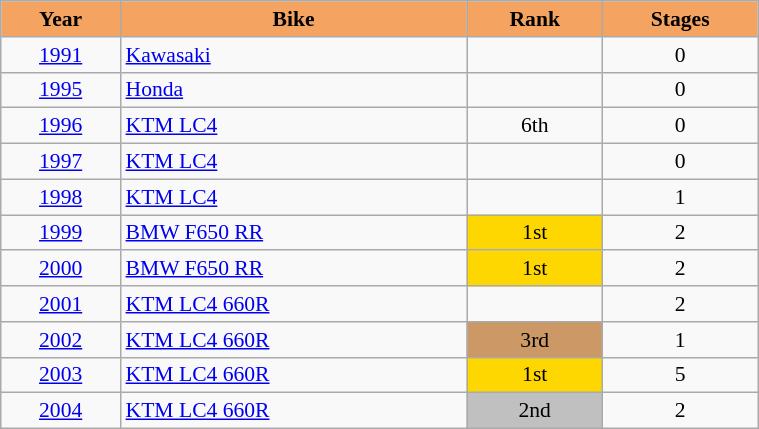<table class="wikitable" width=40% style="font-size:90%; text-align:center;">
<tr>
<th style="background:sandybrown">Year</th>
<th style="background:sandybrown">Bike</th>
<th style="background:sandybrown">Rank</th>
<th style="background:sandybrown">Stages</th>
</tr>
<tr>
<td><a href='#'>1991</a></td>
<td align=left><a href='#'>Kawasaki</a></td>
<td></td>
<td>0</td>
</tr>
<tr>
<td><a href='#'>1995</a></td>
<td align=left><a href='#'>Honda</a></td>
<td></td>
<td>0</td>
</tr>
<tr>
<td><a href='#'>1996</a></td>
<td align=left><a href='#'>KTM LC4</a></td>
<td>6th</td>
<td>0</td>
</tr>
<tr>
<td><a href='#'>1997</a></td>
<td align=left><a href='#'>KTM LC4</a></td>
<td></td>
<td>0</td>
</tr>
<tr>
<td><a href='#'>1998</a></td>
<td align=left><a href='#'>KTM LC4</a></td>
<td></td>
<td>1</td>
</tr>
<tr>
<td><a href='#'>1999</a></td>
<td align=left><a href='#'>BMW F650 RR</a></td>
<td bgcolor=gold>1st</td>
<td>2</td>
</tr>
<tr>
<td><a href='#'>2000</a></td>
<td align=left><a href='#'>BMW F650 RR</a></td>
<td bgcolor=gold>1st</td>
<td>2</td>
</tr>
<tr>
<td><a href='#'>2001</a></td>
<td align=left><a href='#'>KTM LC4 660R</a></td>
<td></td>
<td>2</td>
</tr>
<tr>
<td><a href='#'>2002</a></td>
<td align=left><a href='#'>KTM LC4 660R</a></td>
<td bgcolor=cc9966>3rd</td>
<td>1</td>
</tr>
<tr>
<td><a href='#'>2003</a></td>
<td align=left><a href='#'>KTM LC4 660R</a></td>
<td bgcolor=gold>1st</td>
<td>5</td>
</tr>
<tr>
<td><a href='#'>2004</a></td>
<td align=left><a href='#'>KTM LC4 660R</a></td>
<td bgcolor=silver>2nd</td>
<td>2</td>
</tr>
</table>
